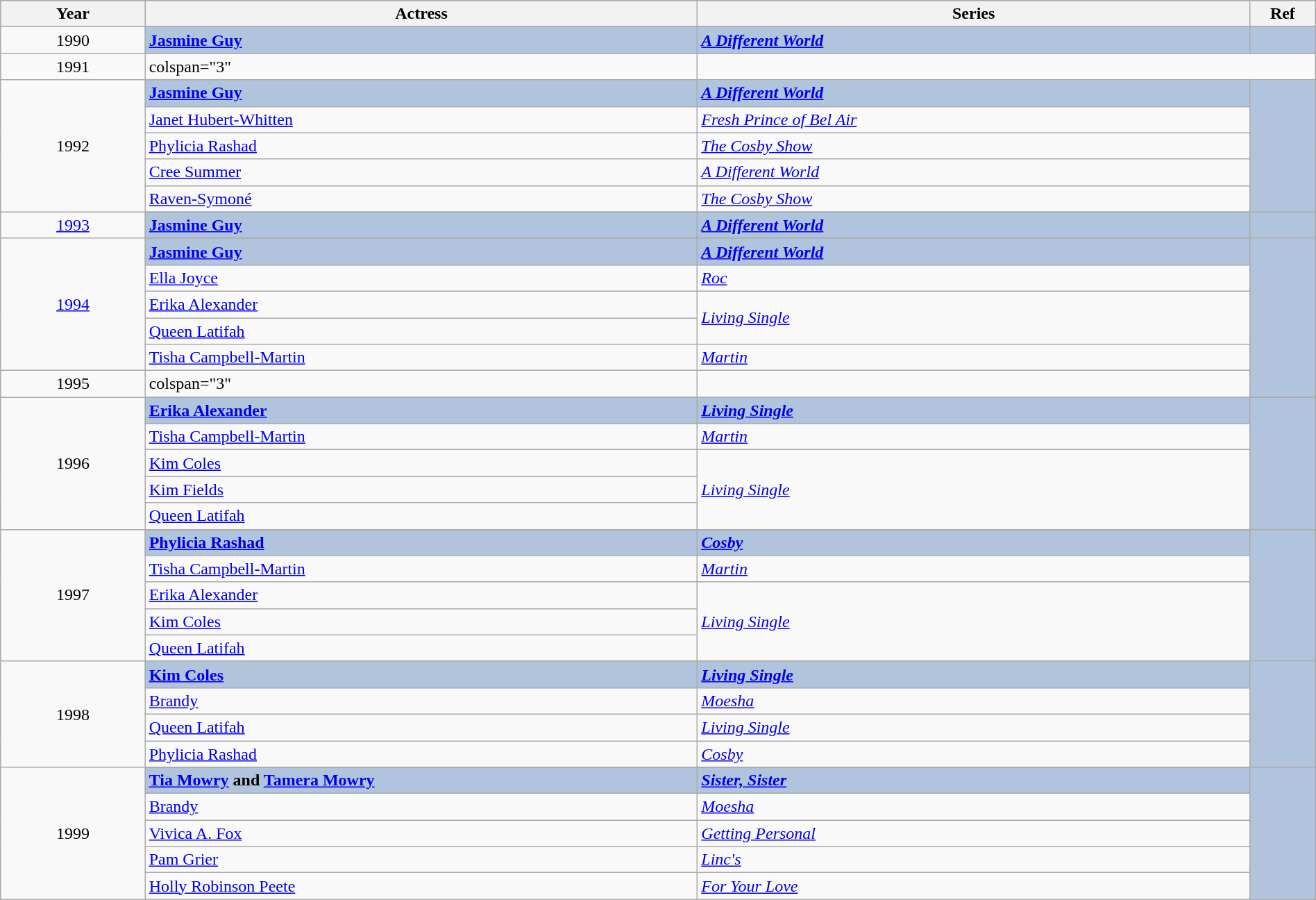<table class="wikitable" style="width:100%;">
<tr style="background:#bebebe;">
<th style="width:11%;">Year</th>
<th style="width:42%;">Actress</th>
<th style="width:42%;">Series</th>
<th style="width:5%;">Ref</th>
</tr>
<tr>
<td rowspan="2" align="center">1990</td>
</tr>
<tr style="background:#B0C4DE">
<td><strong><a href='#'>Jasmine Guy</a></strong></td>
<td><strong><em><a href='#'>A Different World</a></em></strong></td>
<td align="center"></td>
</tr>
<tr>
<td align="center">1991</td>
<td>colspan="3" </td>
</tr>
<tr>
<td rowspan="6" align="center">1992</td>
</tr>
<tr style="background:#B0C4DE">
<td><strong><a href='#'>Jasmine Guy</a></strong></td>
<td><strong><em><a href='#'>A Different World</a></em></strong></td>
<td rowspan="6" align="center"></td>
</tr>
<tr>
<td><a href='#'>Janet Hubert-Whitten</a></td>
<td><em><a href='#'>Fresh Prince of Bel Air</a></em></td>
</tr>
<tr>
<td><a href='#'>Phylicia Rashad</a></td>
<td><em><a href='#'>The Cosby Show</a></em></td>
</tr>
<tr>
<td><a href='#'>Cree Summer</a></td>
<td><em><a href='#'>A Different World</a></em></td>
</tr>
<tr>
<td><a href='#'>Raven-Symoné</a></td>
<td><em><a href='#'>The Cosby Show</a></em></td>
</tr>
<tr>
<td rowspan="2" align="center"><a href='#'>1993</a></td>
</tr>
<tr style="background:#B0C4DE">
<td><strong><a href='#'>Jasmine Guy</a></strong></td>
<td><strong><em><a href='#'>A Different World</a></em></strong></td>
<td rowspan="2" align="center"></td>
</tr>
<tr>
<td rowspan="6" align="center"><a href='#'>1994</a></td>
</tr>
<tr style="background:#B0C4DE">
<td><strong><a href='#'>Jasmine Guy</a></strong></td>
<td><strong><em><a href='#'>A Different World</a></em></strong></td>
<td rowspan="6" align="center"></td>
</tr>
<tr>
<td><a href='#'>Ella Joyce</a></td>
<td><em><a href='#'>Roc</a></em></td>
</tr>
<tr>
<td><a href='#'>Erika Alexander</a></td>
<td rowspan="2"><em><a href='#'>Living Single</a></em></td>
</tr>
<tr>
<td><a href='#'>Queen Latifah</a></td>
</tr>
<tr>
<td><a href='#'>Tisha Campbell-Martin</a></td>
<td><em><a href='#'>Martin</a></em></td>
</tr>
<tr>
<td align="center">1995</td>
<td>colspan="3" </td>
</tr>
<tr>
<td rowspan="6" align="center">1996</td>
</tr>
<tr style="background:#B0C4DE">
<td><strong><a href='#'>Erika Alexander</a></strong></td>
<td><strong><em><a href='#'>Living Single</a></em></strong></td>
<td rowspan="6" align="center"></td>
</tr>
<tr>
<td><a href='#'>Tisha Campbell-Martin</a></td>
<td><em><a href='#'>Martin</a></em></td>
</tr>
<tr>
<td><a href='#'>Kim Coles</a></td>
<td rowspan="3"><em><a href='#'>Living Single</a></em></td>
</tr>
<tr>
<td><a href='#'>Kim Fields</a></td>
</tr>
<tr>
<td><a href='#'>Queen Latifah</a></td>
</tr>
<tr>
<td rowspan="6" align="center">1997</td>
</tr>
<tr style="background:#B0C4DE">
<td><strong><a href='#'>Phylicia Rashad</a></strong></td>
<td><strong><em><a href='#'>Cosby</a></em></strong></td>
<td rowspan="6" align="center"></td>
</tr>
<tr>
<td><a href='#'>Tisha Campbell-Martin</a></td>
<td><em><a href='#'>Martin</a></em></td>
</tr>
<tr>
<td><a href='#'>Erika Alexander</a></td>
<td rowspan="3"><em><a href='#'>Living Single</a></em></td>
</tr>
<tr>
<td><a href='#'>Kim Coles</a></td>
</tr>
<tr>
<td><a href='#'>Queen Latifah</a></td>
</tr>
<tr>
<td rowspan="5" align="center">1998</td>
</tr>
<tr style="background:#B0C4DE">
<td><strong><a href='#'>Kim Coles</a></strong></td>
<td><strong><em><a href='#'>Living Single</a></em></strong></td>
<td rowspan="5" align="center"></td>
</tr>
<tr>
<td><a href='#'>Brandy</a></td>
<td><em><a href='#'>Moesha</a></em></td>
</tr>
<tr>
<td><a href='#'>Queen Latifah</a></td>
<td><em><a href='#'>Living Single</a></em></td>
</tr>
<tr>
<td><a href='#'>Phylicia Rashad</a></td>
<td><em><a href='#'>Cosby</a></em></td>
</tr>
<tr>
<td rowspan="6" align="center">1999</td>
</tr>
<tr style="background:#B0C4DE">
<td><strong><a href='#'>Tia Mowry</a> and <a href='#'>Tamera Mowry</a></strong></td>
<td><strong><em><a href='#'>Sister, Sister</a></em></strong></td>
<td rowspan="6" align="center"></td>
</tr>
<tr>
<td><a href='#'>Brandy</a></td>
<td><em><a href='#'>Moesha</a></em></td>
</tr>
<tr>
<td><a href='#'>Vivica A. Fox</a></td>
<td><em><a href='#'>Getting Personal</a></em></td>
</tr>
<tr>
<td><a href='#'>Pam Grier</a></td>
<td><em><a href='#'>Linc's</a></em></td>
</tr>
<tr>
<td><a href='#'>Holly Robinson Peete</a></td>
<td><em><a href='#'>For Your Love</a></em></td>
</tr>
</table>
